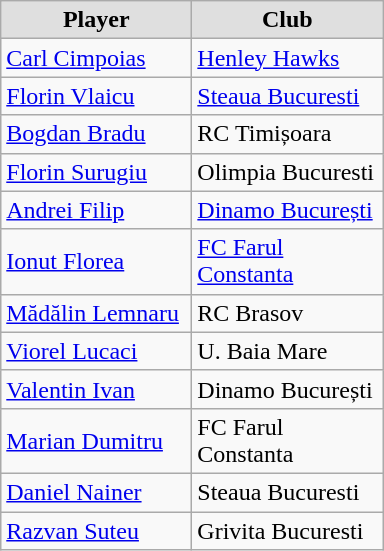<table class="wikitable">
<tr align="center" bgcolor="#dfdfdf">
<td width="120"><strong>Player</strong></td>
<td width="120"><strong>Club</strong></td>
</tr>
<tr align="left">
<td><a href='#'>Carl Cimpoias</a></td>
<td> <a href='#'>Henley Hawks</a></td>
</tr>
<tr align="left">
<td><a href='#'>Florin Vlaicu</a></td>
<td> <a href='#'>Steaua Bucuresti</a></td>
</tr>
<tr align="left">
<td><a href='#'>Bogdan Bradu</a></td>
<td> RC Timișoara</td>
</tr>
<tr align="left">
<td><a href='#'>Florin Surugiu</a></td>
<td> Olimpia Bucuresti</td>
</tr>
<tr align="left">
<td><a href='#'>Andrei Filip</a></td>
<td> <a href='#'>Dinamo București</a></td>
</tr>
<tr align="left">
<td><a href='#'>Ionut Florea</a></td>
<td> <a href='#'>FC Farul Constanta</a></td>
</tr>
<tr align="left">
<td><a href='#'>Mădălin Lemnaru</a></td>
<td> RC Brasov</td>
</tr>
<tr align="left">
<td><a href='#'>Viorel Lucaci</a></td>
<td> U. Baia Mare</td>
</tr>
<tr align="left">
<td><a href='#'>Valentin Ivan</a></td>
<td> Dinamo București</td>
</tr>
<tr align="left">
<td><a href='#'>Marian Dumitru</a></td>
<td> FC Farul Constanta</td>
</tr>
<tr align="left">
<td><a href='#'>Daniel Nainer</a></td>
<td> Steaua Bucuresti</td>
</tr>
<tr align="left">
<td><a href='#'>Razvan Suteu</a></td>
<td> Grivita Bucuresti</td>
</tr>
</table>
